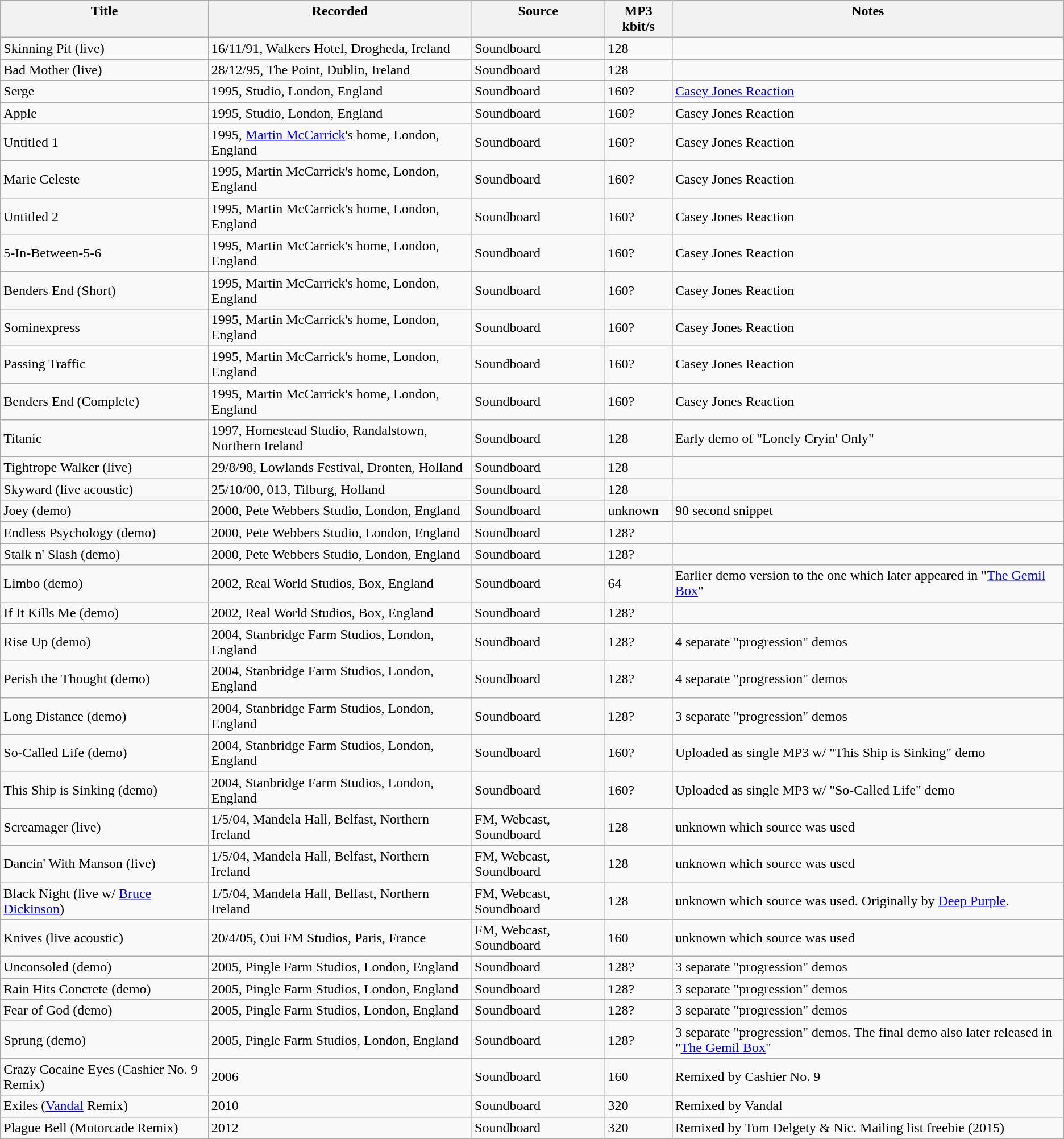<table class="wikitable">
<tr>
<th align="left" valign="top">Title</th>
<th align="left" valign="top">Recorded</th>
<th align="left" valign="top">Source</th>
<th align="left" valign="top">MP3 kbit/s</th>
<th align="left" valign="top">Notes</th>
</tr>
<tr>
<td align="left">Skinning Pit (live)</td>
<td align="left">16/11/91, Walkers Hotel, Drogheda, Ireland</td>
<td align="left">Soundboard</td>
<td align="left">128</td>
<td align="left"></td>
</tr>
<tr>
<td align="left">Bad Mother (live)</td>
<td align="left">28/12/95, The Point, Dublin, Ireland</td>
<td align="left">Soundboard</td>
<td align="left">128</td>
<td align="left"></td>
</tr>
<tr>
<td align="left">Serge</td>
<td align="left">1995, Studio, London, England</td>
<td align="left">Soundboard</td>
<td align="left">160?</td>
<td align="left"><a href='#'>Casey Jones Reaction</a></td>
</tr>
<tr>
<td align="left">Apple</td>
<td align="left">1995, Studio, London, England</td>
<td align="left">Soundboard</td>
<td align="left">160?</td>
<td align="left">Casey Jones Reaction</td>
</tr>
<tr>
<td align="left">Untitled 1</td>
<td align="left">1995, <a href='#'>Martin McCarrick</a>'s home, London, England</td>
<td align="left">Soundboard</td>
<td align="left">160?</td>
<td align="left">Casey Jones Reaction</td>
</tr>
<tr>
<td align="left">Marie Celeste</td>
<td align="left">1995, Martin McCarrick's home, London, England</td>
<td align="left">Soundboard</td>
<td align="left">160?</td>
<td align="left">Casey Jones Reaction</td>
</tr>
<tr>
<td align="left">Untitled 2</td>
<td align="left">1995, Martin McCarrick's home, London, England</td>
<td align="left">Soundboard</td>
<td align="left">160?</td>
<td align="left">Casey Jones Reaction</td>
</tr>
<tr>
<td align="left">5-In-Between-5-6</td>
<td align="left">1995, Martin McCarrick's home, London, England</td>
<td align="left">Soundboard</td>
<td align="left">160?</td>
<td align="left">Casey Jones Reaction</td>
</tr>
<tr>
<td align="left">Benders End (Short)</td>
<td align="left">1995, Martin McCarrick's home, London, England</td>
<td align="left">Soundboard</td>
<td align="left">160?</td>
<td align="left">Casey Jones Reaction</td>
</tr>
<tr>
<td align="left">Sominexpress</td>
<td align="left">1995, Martin McCarrick's home, London, England</td>
<td align="left">Soundboard</td>
<td align="left">160?</td>
<td align="left">Casey Jones Reaction</td>
</tr>
<tr>
<td align="left">Passing Traffic</td>
<td align="left">1995, Martin McCarrick's home, London, England</td>
<td align="left">Soundboard</td>
<td align="left">160?</td>
<td align="left">Casey Jones Reaction</td>
</tr>
<tr>
<td align="left">Benders End (Complete)</td>
<td align="left">1995, Martin McCarrick's home, London, England</td>
<td align="left">Soundboard</td>
<td align="left">160?</td>
<td align="left">Casey Jones Reaction</td>
</tr>
<tr>
<td align="left">Titanic</td>
<td align="left">1997, Homestead Studio, Randalstown, Northern Ireland</td>
<td align="left">Soundboard</td>
<td align="left">128</td>
<td align="left">Early demo of "Lonely Cryin' Only"</td>
</tr>
<tr>
<td align="left">Tightrope Walker (live)</td>
<td align="left">29/8/98, Lowlands Festival, Dronten, Holland</td>
<td align="left">Soundboard</td>
<td align="left">128</td>
<td align="left"></td>
</tr>
<tr>
<td align="left">Skyward (live acoustic)</td>
<td align="left">25/10/00, 013, Tilburg, Holland</td>
<td align="left">Soundboard</td>
<td align="left">128</td>
<td align="left"></td>
</tr>
<tr>
<td align="left">Joey (demo)</td>
<td align="left">2000, Pete Webbers Studio, London, England</td>
<td align="left">Soundboard</td>
<td align="left">unknown</td>
<td align="left">90 second snippet</td>
</tr>
<tr>
<td align="left">Endless Psychology (demo)</td>
<td align="left">2000, Pete Webbers Studio, London, England</td>
<td align="left">Soundboard</td>
<td align="left">128?</td>
<td align="left"></td>
</tr>
<tr>
<td align="left">Stalk n' Slash (demo)</td>
<td align="left">2000, Pete Webbers Studio, London, England</td>
<td align="left">Soundboard</td>
<td align="left">128?</td>
<td align="left"></td>
</tr>
<tr>
<td align="left">Limbo (demo)</td>
<td align="left">2002, Real World Studios, Box, England</td>
<td align="left">Soundboard</td>
<td align="left">64</td>
<td align="left">Earlier demo version to the one which later appeared in "<a href='#'>The Gemil Box</a>"</td>
</tr>
<tr>
<td align="left">If It Kills Me (demo)</td>
<td align="left">2002, Real World Studios, Box, England</td>
<td align="left">Soundboard</td>
<td align="left">128?</td>
<td align="left"></td>
</tr>
<tr>
<td align="left">Rise Up (demo)</td>
<td align="left">2004, Stanbridge Farm Studios, London, England</td>
<td align="left">Soundboard</td>
<td align="left">128?</td>
<td align="left">4 separate "progression" demos</td>
</tr>
<tr>
<td align="left">Perish the Thought (demo)</td>
<td align="left">2004, Stanbridge Farm Studios, London, England</td>
<td align="left">Soundboard</td>
<td align="left">128?</td>
<td align="left">4 separate "progression" demos</td>
</tr>
<tr>
<td align="left">Long Distance (demo)</td>
<td align="left">2004, Stanbridge Farm Studios, London, England</td>
<td align="left">Soundboard</td>
<td align="left">128?</td>
<td align="left">3 separate "progression" demos</td>
</tr>
<tr>
<td align="left">So-Called Life (demo)</td>
<td align="left">2004, Stanbridge Farm Studios, London, England</td>
<td align="left">Soundboard</td>
<td align="left">160?</td>
<td align="left">Uploaded as single MP3 w/ "This Ship is Sinking" demo</td>
</tr>
<tr>
<td align="left">This Ship is Sinking (demo)</td>
<td align="left">2004, Stanbridge Farm Studios, London, England</td>
<td align="left">Soundboard</td>
<td align="left">160?</td>
<td align="left">Uploaded as single MP3 w/ "So-Called Life" demo</td>
</tr>
<tr>
<td align="left">Screamager (live)</td>
<td align="left">1/5/04, Mandela Hall, Belfast, Northern Ireland</td>
<td align="left">FM, Webcast, Soundboard</td>
<td align="left">128</td>
<td align="left">unknown which source was used</td>
</tr>
<tr>
<td align="left">Dancin' With Manson (live)</td>
<td align="left">1/5/04, Mandela Hall, Belfast, Northern Ireland</td>
<td align="left">FM, Webcast, Soundboard</td>
<td align="left">128</td>
<td align="left">unknown which source was used</td>
</tr>
<tr>
<td align="left">Black Night (live w/ <a href='#'>Bruce Dickinson</a>)</td>
<td align="left">1/5/04, Mandela Hall, Belfast, Northern Ireland</td>
<td align="left">FM, Webcast, Soundboard</td>
<td align="left">128</td>
<td align="left">unknown which source was used. Originally by <a href='#'>Deep Purple</a>.</td>
</tr>
<tr>
<td align="left">Knives (live acoustic)</td>
<td align="left">20/4/05, Oui FM Studios, Paris, France</td>
<td align="left">FM, Webcast, Soundboard</td>
<td align="left">160</td>
<td align="left">unknown which source was used</td>
</tr>
<tr>
<td align="left">Unconsoled (demo)</td>
<td align="left">2005, Pingle Farm Studios, London, England</td>
<td align="left">Soundboard</td>
<td align="left">128?</td>
<td align="left">3 separate "progression" demos</td>
</tr>
<tr>
<td align="left">Rain Hits Concrete (demo)</td>
<td align="left">2005, Pingle Farm Studios, London, England</td>
<td align="left">Soundboard</td>
<td align="left">128?</td>
<td align="left">3 separate "progression" demos</td>
</tr>
<tr>
<td align="left">Fear of God (demo)</td>
<td align="left">2005, Pingle Farm Studios, London, England</td>
<td align="left">Soundboard</td>
<td align="left">128?</td>
<td align="left">3 separate "progression" demos</td>
</tr>
<tr>
<td align="left">Sprung (demo)</td>
<td align="left">2005, Pingle Farm Studios, London, England</td>
<td align="left">Soundboard</td>
<td align="left">128?</td>
<td align="left">3 separate "progression" demos. The final demo also later released in "<a href='#'>The Gemil Box</a>"</td>
</tr>
<tr>
<td align="left">Crazy Cocaine Eyes (Cashier No. 9 Remix)</td>
<td align="left">2006</td>
<td align="left">Soundboard</td>
<td align="left">160</td>
<td align="left">Remixed by Cashier No. 9</td>
</tr>
<tr>
<td align="left">Exiles (<a href='#'>Vandal</a> Remix)</td>
<td align="left">2010</td>
<td align="left">Soundboard</td>
<td align="left">320</td>
<td align="left">Remixed by Vandal</td>
</tr>
<tr>
<td align="left">Plague Bell (Motorcade Remix)</td>
<td align="left">2012</td>
<td align="left">Soundboard</td>
<td align="left">320</td>
<td align="left">Remixed by Tom Delgety & Nic. Mailing list freebie (2015)</td>
</tr>
</table>
